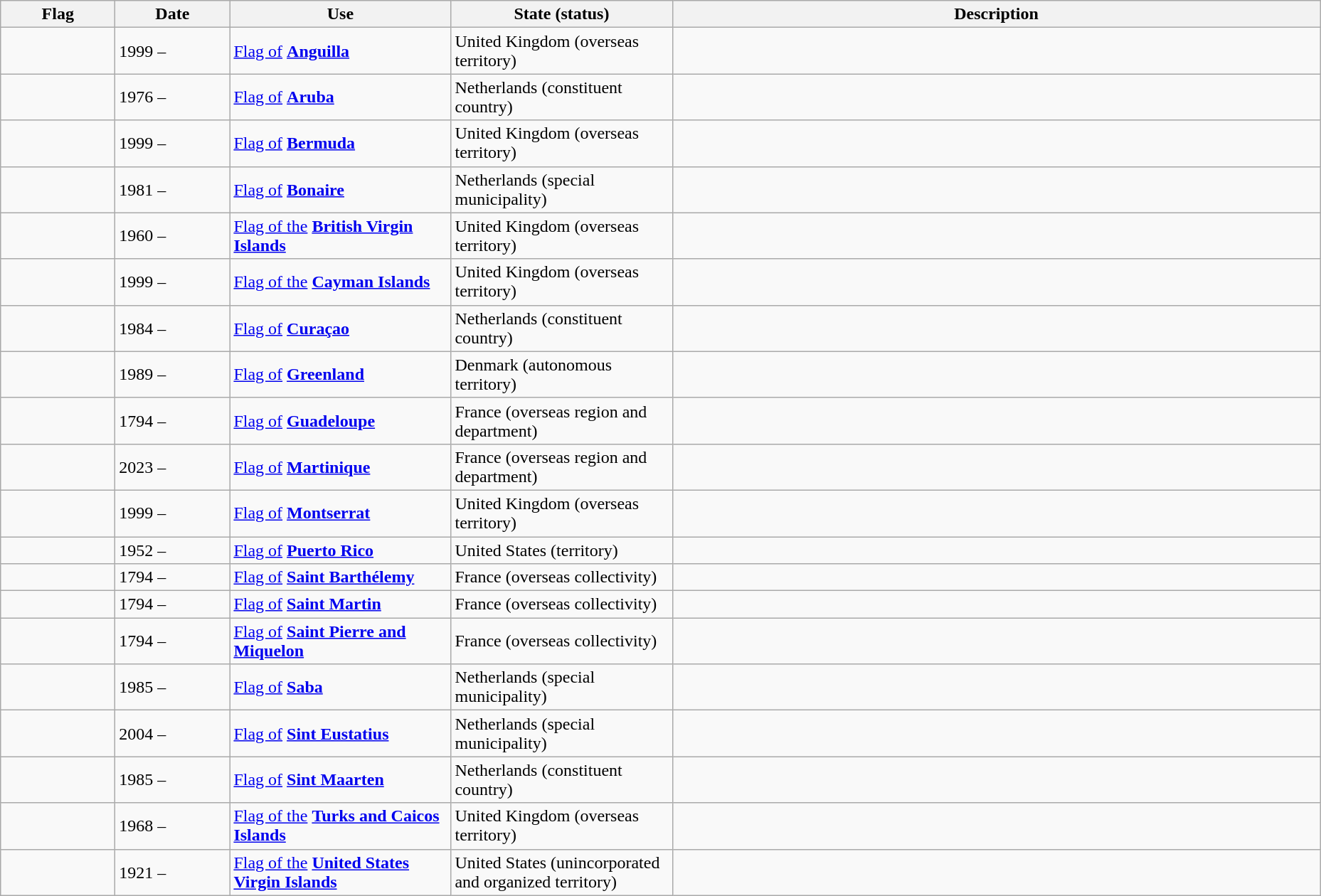<table class="wikitable">
<tr>
<th style="width:100px;">Flag</th>
<th style="width:100px;">Date</th>
<th style="width:200px;">Use</th>
<th style="width:200px;">State (status)</th>
<th style="width:600px;">Description</th>
</tr>
<tr>
<td></td>
<td>1999 –</td>
<td><a href='#'>Flag of</a> <strong><a href='#'>Anguilla</a></strong></td>
<td>United Kingdom (overseas territory)</td>
<td></td>
</tr>
<tr>
<td></td>
<td>1976 –</td>
<td><a href='#'>Flag of</a> <strong><a href='#'>Aruba</a></strong></td>
<td>Netherlands (constituent country)</td>
<td></td>
</tr>
<tr>
<td></td>
<td>1999 –</td>
<td><a href='#'>Flag of</a> <strong><a href='#'>Bermuda</a></strong></td>
<td>United Kingdom (overseas territory)</td>
<td></td>
</tr>
<tr>
<td></td>
<td>1981 –</td>
<td><a href='#'>Flag of</a> <strong><a href='#'>Bonaire</a></strong></td>
<td>Netherlands (special municipality)</td>
<td></td>
</tr>
<tr>
<td></td>
<td>1960 –</td>
<td><a href='#'>Flag of the</a> <strong><a href='#'>British Virgin Islands</a></strong></td>
<td>United Kingdom (overseas territory)</td>
<td></td>
</tr>
<tr>
<td></td>
<td>1999 –</td>
<td><a href='#'>Flag of the</a> <strong><a href='#'>Cayman Islands</a></strong></td>
<td>United Kingdom (overseas territory)</td>
<td></td>
</tr>
<tr>
<td></td>
<td>1984 –</td>
<td><a href='#'>Flag of</a> <strong><a href='#'>Curaçao</a></strong></td>
<td>Netherlands (constituent country)</td>
<td></td>
</tr>
<tr>
<td></td>
<td>1989 –</td>
<td><a href='#'>Flag of</a> <strong><a href='#'>Greenland</a></strong></td>
<td>Denmark (autonomous territory)</td>
<td></td>
</tr>
<tr>
<td></td>
<td>1794 –</td>
<td><a href='#'>Flag of</a> <strong><a href='#'>Guadeloupe</a></strong></td>
<td>France (overseas region and department)</td>
<td></td>
</tr>
<tr>
<td></td>
<td>2023 –</td>
<td><a href='#'>Flag of</a> <strong><a href='#'>Martinique</a></strong></td>
<td>France (overseas region and department)</td>
<td></td>
</tr>
<tr>
<td></td>
<td>1999 –</td>
<td><a href='#'>Flag of</a> <strong><a href='#'>Montserrat</a></strong></td>
<td>United Kingdom (overseas territory)</td>
<td></td>
</tr>
<tr>
<td></td>
<td>1952 –</td>
<td><a href='#'>Flag of</a> <strong><a href='#'>Puerto Rico</a></strong></td>
<td>United States (territory)</td>
<td></td>
</tr>
<tr>
<td></td>
<td>1794 –</td>
<td><a href='#'>Flag of</a> <strong><a href='#'>Saint Barthélemy</a></strong></td>
<td>France (overseas collectivity)</td>
<td></td>
</tr>
<tr>
<td></td>
<td>1794 –</td>
<td><a href='#'>Flag of</a> <strong><a href='#'>Saint Martin</a></strong></td>
<td>France (overseas collectivity)</td>
<td></td>
</tr>
<tr>
<td></td>
<td>1794 –</td>
<td><a href='#'>Flag of</a> <strong><a href='#'>Saint Pierre and Miquelon</a></strong></td>
<td>France (overseas collectivity)</td>
<td></td>
</tr>
<tr>
<td></td>
<td>1985 –</td>
<td><a href='#'>Flag of</a> <strong><a href='#'>Saba</a></strong></td>
<td>Netherlands (special municipality)</td>
<td></td>
</tr>
<tr>
<td></td>
<td>2004 –</td>
<td><a href='#'>Flag of</a> <strong><a href='#'>Sint Eustatius</a></strong></td>
<td>Netherlands (special municipality)</td>
<td></td>
</tr>
<tr>
<td></td>
<td>1985 –</td>
<td><a href='#'>Flag of</a> <strong><a href='#'>Sint Maarten</a></strong></td>
<td>Netherlands (constituent country)</td>
<td></td>
</tr>
<tr>
<td></td>
<td>1968 –</td>
<td><a href='#'>Flag of the</a> <strong><a href='#'>Turks and Caicos Islands</a></strong></td>
<td>United Kingdom (overseas territory)</td>
<td></td>
</tr>
<tr>
<td></td>
<td>1921 –</td>
<td><a href='#'>Flag of the</a> <strong><a href='#'>United States Virgin Islands</a></strong></td>
<td>United States (unincorporated and organized territory)</td>
<td></td>
</tr>
</table>
